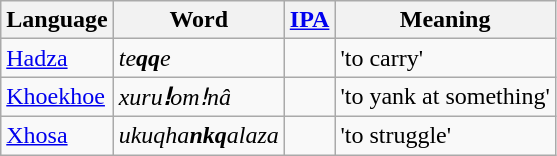<table class="wikitable">
<tr>
<th>Language</th>
<th>Word</th>
<th><a href='#'>IPA</a></th>
<th>Meaning</th>
</tr>
<tr>
<td><a href='#'>Hadza</a></td>
<td><em>te<strong>qq</strong>e</em></td>
<td align=center>  </td>
<td>'to carry'</td>
</tr>
<tr>
<td><a href='#'>Khoekhoe</a></td>
<td><em>xuru<strong>ǃ</strong>omǃnâ</em></td>
<td align=center>  </td>
<td>'to yank at something'</td>
</tr>
<tr>
<td><a href='#'>Xhosa</a></td>
<td><em>ukuqha<strong>nkq</strong>alaza</em></td>
<td align=center>  </td>
<td>'to struggle'</td>
</tr>
</table>
